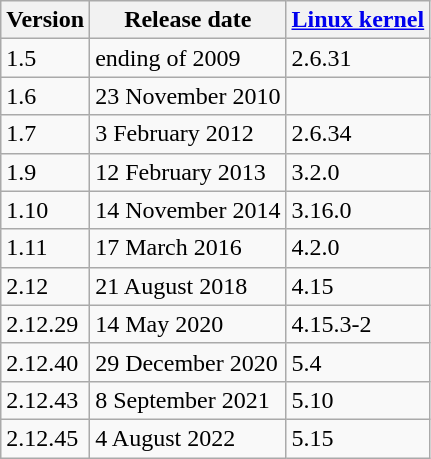<table class="wikitable">
<tr>
<th>Version</th>
<th>Release date</th>
<th><a href='#'>Linux kernel</a></th>
</tr>
<tr>
<td>1.5</td>
<td>ending of 2009</td>
<td>2.6.31</td>
</tr>
<tr>
<td>1.6</td>
<td>23 November 2010</td>
<td></td>
</tr>
<tr>
<td>1.7</td>
<td>3 February 2012</td>
<td>2.6.34</td>
</tr>
<tr>
<td>1.9</td>
<td>12 February 2013</td>
<td>3.2.0</td>
</tr>
<tr>
<td>1.10</td>
<td>14 November 2014</td>
<td>3.16.0</td>
</tr>
<tr>
<td>1.11</td>
<td>17 March 2016</td>
<td>4.2.0</td>
</tr>
<tr>
<td>2.12</td>
<td>21 August 2018</td>
<td>4.15</td>
</tr>
<tr>
<td>2.12.29</td>
<td>14 May 2020</td>
<td>4.15.3-2</td>
</tr>
<tr>
<td>2.12.40</td>
<td>29 December 2020</td>
<td>5.4</td>
</tr>
<tr>
<td>2.12.43</td>
<td>8 September 2021</td>
<td>5.10</td>
</tr>
<tr>
<td>2.12.45</td>
<td>4 August 2022</td>
<td>5.15</td>
</tr>
</table>
